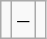<table class="wikitable">
<tr>
<td align=right><strong></strong></td>
<td>–</td>
<td></td>
</tr>
</table>
